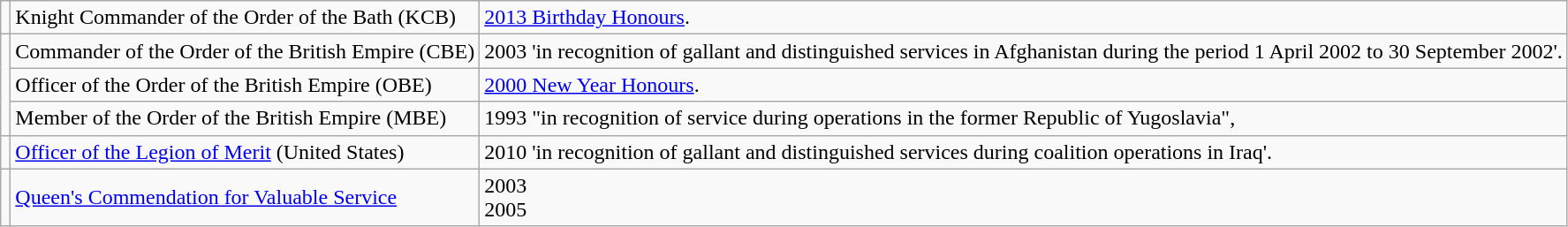<table class="wikitable">
<tr>
<td></td>
<td>Knight Commander of the Order of the Bath (KCB)</td>
<td><a href='#'>2013 Birthday Honours</a>.</td>
</tr>
<tr>
<td rowspan=3></td>
<td>Commander of the Order of the British Empire (CBE)</td>
<td>2003 'in recognition of gallant and distinguished services in Afghanistan during the period 1 April 2002 to 30 September 2002'.</td>
</tr>
<tr>
<td>Officer of the Order of the British Empire (OBE)</td>
<td><a href='#'>2000 New Year Honours</a>.</td>
</tr>
<tr>
<td>Member of the Order of the British Empire (MBE)</td>
<td>1993 "in recognition of service during operations in the former Republic of Yugoslavia",</td>
</tr>
<tr>
<td></td>
<td><a href='#'>Officer of the Legion of Merit</a> (United States)</td>
<td>2010 'in recognition of gallant and distinguished services during coalition operations in Iraq'.</td>
</tr>
<tr>
<td></td>
<td><a href='#'>Queen's Commendation for Valuable Service</a></td>
<td>2003<br>2005</td>
</tr>
</table>
